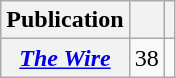<table class="wikitable plainrowheaders">
<tr>
<th scope="col">Publication</th>
<th scope="col"></th>
<th scope="col"></th>
</tr>
<tr>
<th scope="row"><em><a href='#'>The Wire</a></em></th>
<td>38</td>
<td></td>
</tr>
</table>
